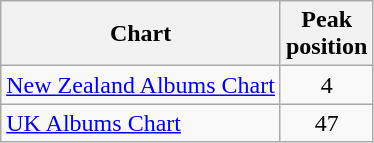<table class="wikitable" style="text-align:center;">
<tr>
<th>Chart</th>
<th>Peak<br>position</th>
</tr>
<tr>
<td align="left"><a href='#'>New Zealand Albums Chart</a></td>
<td style="text-align:center;">4</td>
</tr>
<tr>
<td align="left"><a href='#'>UK Albums Chart</a></td>
<td style="text-align:center;">47</td>
</tr>
</table>
